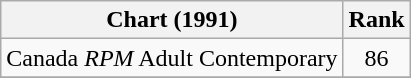<table class="wikitable">
<tr>
<th>Chart (1991)</th>
<th style="text-align:center;">Rank</th>
</tr>
<tr>
<td>Canada <em>RPM</em> Adult Contemporary</td>
<td style="text-align:center;">86</td>
</tr>
<tr>
</tr>
</table>
